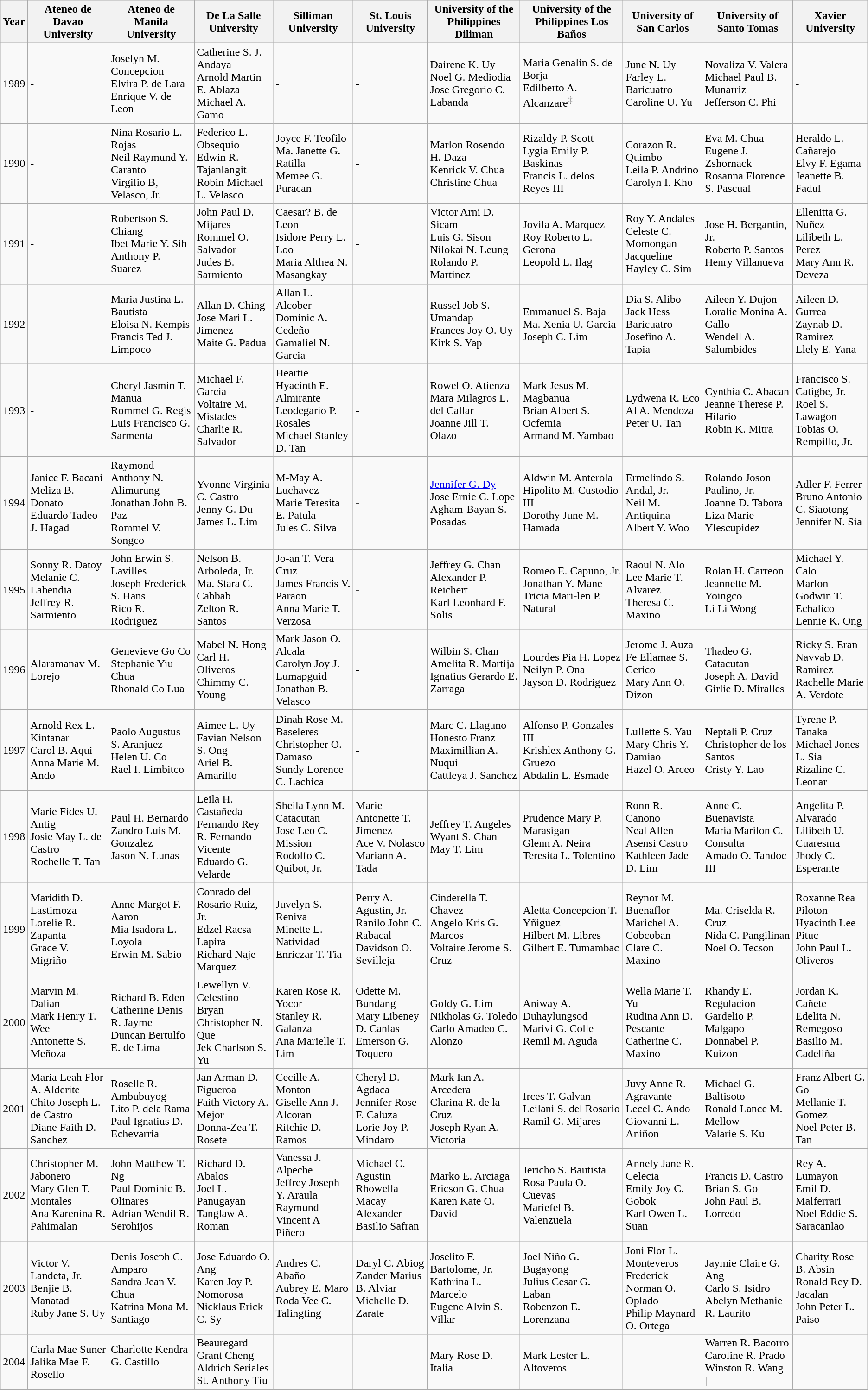<table class="wikitable">
<tr>
<th>Year</th>
<th>Ateneo de Davao University</th>
<th>Ateneo de Manila University</th>
<th>De La Salle University</th>
<th>Silliman University</th>
<th>St. Louis University</th>
<th>University of the Philippines Diliman</th>
<th>University of the Philippines Los Baños</th>
<th>University of San Carlos</th>
<th>University of Santo Tomas</th>
<th>Xavier University</th>
</tr>
<tr>
<td>1989</td>
<td>-</td>
<td>Joselyn M. Concepcion<br>Elvira P. de Lara<br>Enrique V. de Leon</td>
<td>Catherine S. J. Andaya<br>Arnold Martin E. Ablaza<br>Michael A. Gamo</td>
<td>-</td>
<td>-</td>
<td>Dairene K. Uy<br>Noel G. Mediodia<br>Jose Gregorio C. Labanda</td>
<td>Maria Genalin S. de Borja<br>Edilberto A. Alcanzare<sup>‡</sup></td>
<td>June N. Uy<br>Farley L. Baricuatro<br>Caroline U. Yu</td>
<td>Novaliza V. Valera<br>Michael Paul B. Munarriz<br>Jefferson C. Phi</td>
<td>-</td>
</tr>
<tr>
<td>1990</td>
<td>-</td>
<td>Nina Rosario L. Rojas<br>Neil Raymund Y. Caranto<br>Virgilio B, Velasco, Jr.</td>
<td>Federico L. Obsequio<br>Edwin R. Tajanlangit<br>Robin Michael L. Velasco</td>
<td>Joyce F. Teofilo<br>Ma. Janette G. Ratilla<br>Memee G. Puracan</td>
<td>-</td>
<td>Marlon Rosendo H. Daza<br>Kenrick V. Chua<br>Christine Chua</td>
<td>Rizaldy P. Scott<br>Lygia Emily P. Baskinas<br>Francis L. delos Reyes III</td>
<td>Corazon R. Quimbo<br>Leila P. Andrino<br>Carolyn I. Kho</td>
<td>Eva M. Chua<br>Eugene J. Zshornack<br>Rosanna Florence S. Pascual</td>
<td>Heraldo L. Cañarejo<br>Elvy F. Egama<br>Jeanette B. Fadul</td>
</tr>
<tr>
<td>1991</td>
<td>-</td>
<td>Robertson S. Chiang<br>Ibet Marie Y. Sih<br>Anthony P. Suarez</td>
<td>John Paul D. Mijares<br>Rommel O. Salvador<br>Judes B. Sarmiento</td>
<td>Caesar? B. de Leon<br>Isidore Perry L. Loo<br>Maria Althea N. Masangkay</td>
<td>-</td>
<td>Victor Arni D. Sicam<br>Luis G. Sison<br>Nilokai N. Leung<br>Rolando P. Martinez</td>
<td>Jovila A. Marquez<br>Roy Roberto L. Gerona<br>Leopold L. Ilag</td>
<td>Roy Y. Andales<br>Celeste C. Momongan<br>Jacqueline Hayley C. Sim</td>
<td>Jose H. Bergantin, Jr.<br>Roberto P. Santos<br>Henry Villanueva</td>
<td>Ellenitta G. Nuñez<br>Lilibeth L. Perez<br>Mary Ann R. Deveza</td>
</tr>
<tr>
<td>1992</td>
<td>-</td>
<td>Maria Justina L. Bautista<br>Eloisa N. Kempis<br>Francis Ted J. Limpoco</td>
<td>Allan D. Ching<br>Jose Mari L. Jimenez<br>Maite G. Padua</td>
<td>Allan L. Alcober<br>Dominic A. Cedeño<br>Gamaliel N. Garcia</td>
<td>-</td>
<td>Russel Job S. Umandap<br>Frances Joy O. Uy<br>Kirk S. Yap</td>
<td>Emmanuel S. Baja<br>Ma. Xenia U. Garcia<br>Joseph C. Lim</td>
<td>Dia S. Alibo<br>Jack Hess Baricuatro<br>Josefino A. Tapia</td>
<td>Aileen Y. Dujon<br>Loralie Monina A. Gallo<br>Wendell A. Salumbides</td>
<td>Aileen D. Gurrea<br>Zaynab D. Ramirez<br>Llely E. Yana</td>
</tr>
<tr>
<td>1993</td>
<td>-</td>
<td>Cheryl Jasmin T. Manua<br>Rommel G. Regis<br>Luis Francisco G. Sarmenta</td>
<td>Michael F. Garcia<br>Voltaire M. Mistades<br>Charlie R. Salvador</td>
<td>Heartie Hyacinth E. Almirante<br>Leodegario P. Rosales<br>Michael Stanley D. Tan</td>
<td>-</td>
<td>Rowel O. Atienza<br>Mara Milagros L. del Callar<br>Joanne Jill T. Olazo</td>
<td>Mark Jesus M. Magbanua<br>Brian Albert S. Ocfemia<br>Armand M. Yambao</td>
<td>Lydwena R. Eco<br>Al A. Mendoza<br>Peter U. Tan</td>
<td>Cynthia C. Abacan<br>Jeanne Therese P. Hilario<br>Robin K. Mitra</td>
<td>Francisco S. Catigbe, Jr.<br>Roel S. Lawagon<br>Tobias O. Rempillo, Jr.</td>
</tr>
<tr>
<td>1994</td>
<td>Janice F. Bacani<br>Meliza B. Donato<br>Eduardo Tadeo J. Hagad</td>
<td>Raymond Anthony N. Alimurung<br>Jonathan John B. Paz<br>Rommel V. Songco</td>
<td>Yvonne Virginia C. Castro<br>Jenny G. Du<br>James L. Lim</td>
<td>M-May A. Luchavez<br>Marie Teresita E. Patula<br>Jules C. Silva</td>
<td>-</td>
<td><a href='#'>Jennifer G. Dy</a><br>Jose Ernie C. Lope<br>Agham-Bayan S. Posadas</td>
<td>Aldwin M. Anterola<br>Hipolito M. Custodio III<br>Dorothy June M. Hamada</td>
<td>Ermelindo S. Andal, Jr.<br>Neil M. Antiquina<br>Albert Y. Woo</td>
<td>Rolando Joson Paulino, Jr.<br>Joanne D. Tabora<br>Liza Marie Ylescupidez</td>
<td>Adler F. Ferrer<br>Bruno Antonio C. Siaotong<br>Jennifer N. Sia</td>
</tr>
<tr>
<td>1995</td>
<td>Sonny R. Datoy<br>Melanie C. Labendia<br>Jeffrey R. Sarmiento</td>
<td>John Erwin S. Lavilles<br>Joseph Frederick S. Hans<br>Rico R. Rodriguez</td>
<td>Nelson B. Arboleda, Jr.<br>Ma. Stara C. Cabbab<br>Zelton R. Santos</td>
<td>Jo-an T. Vera Cruz<br>James Francis V. Paraon<br>Anna Marie T. Verzosa</td>
<td>-</td>
<td>Jeffrey G. Chan<br>Alexander P. Reichert<br>Karl Leonhard F. Solis</td>
<td>Romeo E. Capuno, Jr.<br>Jonathan Y. Mane<br>Tricia Mari-len P. Natural</td>
<td>Raoul N. Alo<br>Lee Marie T. Alvarez<br>Theresa C. Maxino</td>
<td>Rolan H. Carreon<br>Jeannette M. Yoingco<br>Li Li Wong</td>
<td>Michael Y. Calo<br>Marlon Godwin T. Echalico<br>Lennie K. Ong</td>
</tr>
<tr>
<td>1996</td>
<td>Alaramanav M. Lorejo</td>
<td>Genevieve Go Co<br>Stephanie Yiu Chua<br>Rhonald Co Lua</td>
<td>Mabel N. Hong<br>Carl H. Oliveros<br>Chimmy C. Young</td>
<td>Mark Jason O. Alcala<br>Carolyn Joy J. Lumapguid<br>Jonathan B. Velasco</td>
<td>-</td>
<td>Wilbin S. Chan<br>Amelita R. Martija<br>Ignatius Gerardo E. Zarraga</td>
<td>Lourdes Pia H. Lopez<br>Neilyn P. Ona<br>Jayson D. Rodriguez</td>
<td>Jerome J. Auza<br>Fe Ellamae S. Cerico<br>Mary Ann O. Dizon</td>
<td>Thadeo G. Catacutan<br>Joseph A. David<br>Girlie D. Miralles</td>
<td>Ricky S. Eran<br>Navvab D. Ramirez<br>Rachelle Marie A. Verdote</td>
</tr>
<tr>
<td>1997</td>
<td>Arnold Rex L. Kintanar<br>Carol B. Aqui<br>Anna Marie M. Ando</td>
<td>Paolo Augustus S. Aranjuez<br>Helen U. Co<br>Rael I. Limbitco</td>
<td>Aimee L. Uy<br>Favian Nelson S. Ong<br>Ariel B. Amarillo</td>
<td>Dinah Rose M. Baseleres<br>Christopher O. Damaso<br>Sundy Lorence C. Lachica</td>
<td>-</td>
<td>Marc C. Llaguno<br>Honesto Franz Maximillian A. Nuqui<br>Cattleya J. Sanchez</td>
<td>Alfonso P. Gonzales III<br>Krishlex Anthony G. Gruezo<br>Abdalin L. Esmade</td>
<td>Lullette S. Yau<br>Mary Chris Y. Damiao<br>Hazel O. Arceo</td>
<td>Neptali P. Cruz<br>Christopher de los Santos<br>Cristy Y. Lao</td>
<td>Tyrene P. Tanaka<br>Michael Jones L. Sia<br>Rizaline C. Leonar</td>
</tr>
<tr>
<td>1998</td>
<td>Marie Fides U. Antig<br>Josie May L. de Castro<br>Rochelle T. Tan</td>
<td>Paul H. Bernardo<br>Zandro Luis M. Gonzalez<br>Jason N. Lunas</td>
<td>Leila H. Castañeda<br>Fernando Rey R. Fernando<br>Vicente Eduardo G. Velarde</td>
<td>Sheila Lynn M. Catacutan<br>Jose Leo C. Mission<br>Rodolfo C. Quibot, Jr.</td>
<td>Marie Antonette T. Jimenez<br>Ace V. Nolasco<br>Mariann A. Tada</td>
<td>Jeffrey T. Angeles<br>Wyant S. Chan<br>May T. Lim</td>
<td>Prudence Mary P. Marasigan<br>Glenn A. Neira<br>Teresita L. Tolentino</td>
<td>Ronn R. Canono<br>Neal Allen Asensi Castro<br>Kathleen Jade D. Lim</td>
<td>Anne C. Buenavista<br>Maria Marilon C. Consulta<br>Amado O. Tandoc III</td>
<td>Angelita P. Alvarado<br>Lilibeth U. Cuaresma<br>Jhody C. Esperante</td>
</tr>
<tr>
<td>1999</td>
<td>Maridith D. Lastimoza<br>Lorelie R. Zapanta<br>Grace V. Migriño</td>
<td>Anne Margot F. Aaron<br>Mia Isadora L. Loyola<br>Erwin M. Sabio</td>
<td>Conrado del Rosario Ruiz, Jr.<br>Edzel Racsa Lapira<br>Richard Naje Marquez</td>
<td>Juvelyn S. Reniva<br>Minette L. Natividad<br>Enriczar T. Tia</td>
<td>Perry A. Agustin, Jr.<br>Ranilo John C. Rabacal<br>Davidson O. Sevilleja</td>
<td>Cinderella T. Chavez<br>Angelo Kris G. Marcos<br>Voltaire Jerome S. Cruz</td>
<td>Aletta Concepcion T. Yñiguez<br>Hilbert M. Libres<br>Gilbert E. Tumambac</td>
<td>Reynor M. Buenaflor<br>Marichel A. Cobcoban<br>Clare C. Maxino</td>
<td>Ma. Criselda R. Cruz<br>Nida C. Pangilinan<br>Noel O. Tecson</td>
<td>Roxanne Rea Piloton<br>Hyacinth Lee Pituc<br>John Paul L. Oliveros</td>
</tr>
<tr>
<td>2000</td>
<td>Marvin M. Dalian<br>Mark Henry T. Wee<br>Antonette S. Meñoza</td>
<td>Richard B. Eden<br>Catherine Denis R. Jayme<br>Duncan Bertulfo E. de Lima</td>
<td>Lewellyn V. Celestino<br>Bryan Christopher N. Que<br>Jek Charlson S. Yu</td>
<td>Karen Rose R. Yocor<br>Stanley R. Galanza<br>Ana Marielle T. Lim</td>
<td>Odette M. Bundang<br>Mary Libeney D. Canlas<br>Emerson G. Toquero</td>
<td>Goldy G. Lim<br>Nikholas G. Toledo<br>Carlo Amadeo C. Alonzo</td>
<td>Aniway A. Duhaylungsod<br>Marivi G. Colle<br>Remil M. Aguda</td>
<td>Wella Marie T. Yu<br>Rudina Ann D. Pescante<br>Catherine C. Maxino</td>
<td>Rhandy E. Regulacion<br>Gardelio P. Malgapo<br>Donnabel P. Kuizon</td>
<td>Jordan K. Cañete<br>Edelita N. Remegoso<br>Basilio M. Cadeliña</td>
</tr>
<tr>
<td>2001</td>
<td>Maria Leah Flor A. Alderite<br>Chito Joseph L. de Castro<br>Diane Faith D. Sanchez</td>
<td>Roselle R. Ambubuyog<br>Lito P. dela Rama<br>Paul Ignatius D. Echevarria</td>
<td>Jan Arman D. Figueroa<br>Faith Victory A. Mejor<br>Donna-Zea T. Rosete</td>
<td>Cecille A. Monton<br>Giselle Ann J. Alcoran<br>Ritchie D. Ramos</td>
<td>Cheryl D. Agdaca<br>Jennifer Rose F. Caluza<br>Lorie Joy P. Mindaro</td>
<td>Mark Ian A. Arcedera<br>Clarina R. de la Cruz<br>Joseph Ryan A. Victoria</td>
<td>Irces T. Galvan<br>Leilani S. del Rosario<br>Ramil G. Mijares</td>
<td>Juvy Anne R. Agravante<br>Lecel C. Ando<br>Giovanni L. Aniñon</td>
<td>Michael G. Baltisoto<br>Ronald Lance M. Mellow<br>Valarie S. Ku</td>
<td>Franz Albert G. Go<br>Mellanie T. Gomez<br>Noel Peter B. Tan</td>
</tr>
<tr>
<td>2002</td>
<td>Christopher M. Jabonero<br>Mary Glen T. Montales<br>Ana Karenina R. Pahimalan</td>
<td>John Matthew T. Ng<br>Paul Dominic B. Olinares<br>Adrian Wendil R. Serohijos</td>
<td>Richard D. Abalos<br>Joel L. Panugayan<br>Tanglaw A. Roman</td>
<td>Vanessa J. Alpeche<br>Jeffrey Joseph Y. Araula<br>Raymund Vincent A Piñero</td>
<td>Michael C. Agustin<br>Rhowella Macay<br>Alexander Basilio Safran</td>
<td>Marko E. Arciaga<br>Ericson G. Chua<br>Karen Kate O. David</td>
<td>Jericho S. Bautista<br>Rosa Paula O. Cuevas<br>Mariefel B. Valenzuela</td>
<td>Annely Jane R. Celecia<br>Emily Joy C. Gobok<br>Karl Owen L. Suan</td>
<td>Francis D. Castro<br>Brian S. Go<br>John Paul B. Lorredo</td>
<td>Rey A. Lumayon<br>Emil D. Malferrari<br>Noel Eddie S. Saracanlao</td>
</tr>
<tr>
<td>2003</td>
<td>Victor V. Landeta, Jr.<br>Benjie B. Manatad<br>Ruby Jane S. Uy</td>
<td>Denis Joseph C. Amparo<br>Sandra Jean V. Chua<br>Katrina Mona M. Santiago</td>
<td>Jose Eduardo O. Ang<br>Karen Joy P. Nomorosa<br>Nicklaus Erick C. Sy</td>
<td>Andres C. Abaño<br>Aubrey E. Maro<br>Roda Vee C. Talingting</td>
<td>Daryl C. Abiog<br>Zander Marius B. Alviar<br>Michelle D. Zarate</td>
<td>Joselito F. Bartolome, Jr.<br>Kathrina L. Marcelo<br>Eugene Alvin S. Villar</td>
<td>Joel Niño G. Bugayong<br>Julius Cesar G. Laban<br>Robenzon E. Lorenzana</td>
<td>Joni Flor L. Monteveros<br>Frederick Norman O. Oplado<br>Philip Maynard O. Ortega</td>
<td>Jaymie Claire G. Ang<br>Carlo S. Isidro<br>Abelyn Methanie R. Laurito</td>
<td>Charity Rose B. Absin<br>Ronald Rey D. Jacalan<br>John Peter L. Paiso</td>
</tr>
<tr>
<td>2004</td>
<td>Carla Mae Suner<br>Jalika Mae F. Rosello</td>
<td>Charlotte Kendra G. Castillo<br><br></td>
<td>Beauregard Grant Cheng<br>Aldrich Seriales<br>St. Anthony Tiu</td>
<td></td>
<td></td>
<td>Mary Rose D. Italia</td>
<td>Mark Lester L. Altoveros</td>
<td></td>
<td>Warren R. Bacorro<br>Caroline R. Prado
Winston R. Wang ||</td>
</tr>
<tr>
</tr>
</table>
